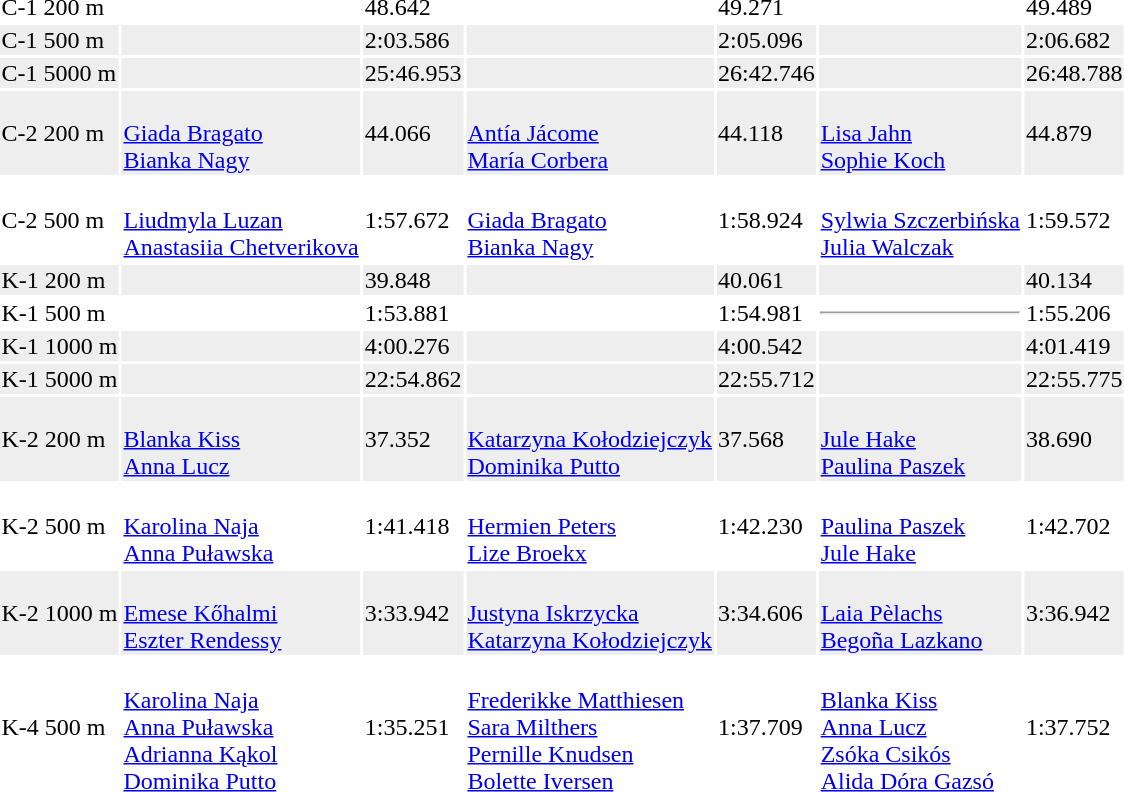<table>
<tr>
<td>C-1 200 m</td>
<td></td>
<td>48.642</td>
<td></td>
<td>49.271</td>
<td></td>
<td>49.489</td>
</tr>
<tr style="background:#eee; width:100%;">
<td>C-1 500 m</td>
<td></td>
<td>2:03.586</td>
<td></td>
<td>2:05.096</td>
<td></td>
<td>2:06.682</td>
</tr>
<tr style="background:#eee; width:100%;">
<td>C-1 5000 m</td>
<td></td>
<td>25:46.953</td>
<td></td>
<td>26:42.746</td>
<td></td>
<td>26:48.788</td>
</tr>
<tr style="background:#eee; width:100%;">
<td>C-2 200 m</td>
<td><br><a href='#'>Giada Bragato</a><br><a href='#'>Bianka Nagy</a></td>
<td>44.066</td>
<td><br><a href='#'>Antía Jácome</a><br><a href='#'>María Corbera</a></td>
<td>44.118</td>
<td><br><a href='#'>Lisa Jahn</a><br><a href='#'>Sophie Koch</a></td>
<td>44.879</td>
</tr>
<tr>
<td>C-2 500 m</td>
<td><br><a href='#'>Liudmyla Luzan</a><br><a href='#'>Anastasiia Chetverikova</a></td>
<td>1:57.672</td>
<td><br><a href='#'>Giada Bragato</a><br><a href='#'>Bianka Nagy</a></td>
<td>1:58.924</td>
<td><br><a href='#'>Sylwia Szczerbińska</a><br><a href='#'>Julia Walczak</a></td>
<td>1:59.572</td>
</tr>
<tr style="background:#eee; width:100%;">
<td>K-1 200 m</td>
<td></td>
<td>39.848</td>
<td></td>
<td>40.061</td>
<td></td>
<td>40.134</td>
</tr>
<tr>
<td>K-1 500 m</td>
<td></td>
<td>1:53.881</td>
<td></td>
<td>1:54.981</td>
<td><hr></td>
<td>1:55.206</td>
</tr>
<tr style="background:#eee; width:100%;">
<td>K-1 1000 m</td>
<td></td>
<td>4:00.276</td>
<td></td>
<td>4:00.542</td>
<td></td>
<td>4:01.419</td>
</tr>
<tr style="background:#eee; width:100%;">
<td>K-1 5000 m</td>
<td></td>
<td>22:54.862</td>
<td></td>
<td>22:55.712</td>
<td></td>
<td>22:55.775</td>
</tr>
<tr style="background:#eee; width:100%;">
<td>K-2 200 m</td>
<td><br><a href='#'>Blanka Kiss</a><br><a href='#'>Anna Lucz</a></td>
<td>37.352</td>
<td><br><a href='#'>Katarzyna Kołodziejczyk</a><br><a href='#'>Dominika Putto</a></td>
<td>37.568</td>
<td><br><a href='#'>Jule Hake</a><br><a href='#'>Paulina Paszek</a></td>
<td>38.690</td>
</tr>
<tr>
<td>K-2 500 m</td>
<td><br><a href='#'>Karolina Naja</a><br><a href='#'>Anna Puławska</a></td>
<td>1:41.418</td>
<td><br><a href='#'>Hermien Peters</a><br><a href='#'>Lize Broekx</a></td>
<td>1:42.230</td>
<td><br><a href='#'>Paulina Paszek</a><br><a href='#'>Jule Hake</a></td>
<td>1:42.702</td>
</tr>
<tr style="background:#eee; width:100%;">
<td>K-2 1000 m</td>
<td><br><a href='#'>Emese Kőhalmi</a><br><a href='#'>Eszter Rendessy</a></td>
<td>3:33.942</td>
<td><br><a href='#'>Justyna Iskrzycka</a><br><a href='#'>Katarzyna Kołodziejczyk</a></td>
<td>3:34.606</td>
<td><br><a href='#'>Laia Pèlachs</a><br><a href='#'>Begoña Lazkano</a></td>
<td>3:36.942</td>
</tr>
<tr>
<td>K-4 500 m</td>
<td><br><a href='#'>Karolina Naja</a><br><a href='#'>Anna Puławska</a><br><a href='#'>Adrianna Kąkol</a><br><a href='#'>Dominika Putto</a></td>
<td>1:35.251</td>
<td><br><a href='#'>Frederikke Matthiesen</a><br><a href='#'>Sara Milthers</a><br><a href='#'>Pernille Knudsen</a><br><a href='#'>Bolette Iversen</a></td>
<td>1:37.709</td>
<td><br><a href='#'>Blanka Kiss</a><br><a href='#'>Anna Lucz</a><br><a href='#'>Zsóka Csikós</a><br><a href='#'>Alida Dóra Gazsó</a></td>
<td>1:37.752</td>
</tr>
</table>
